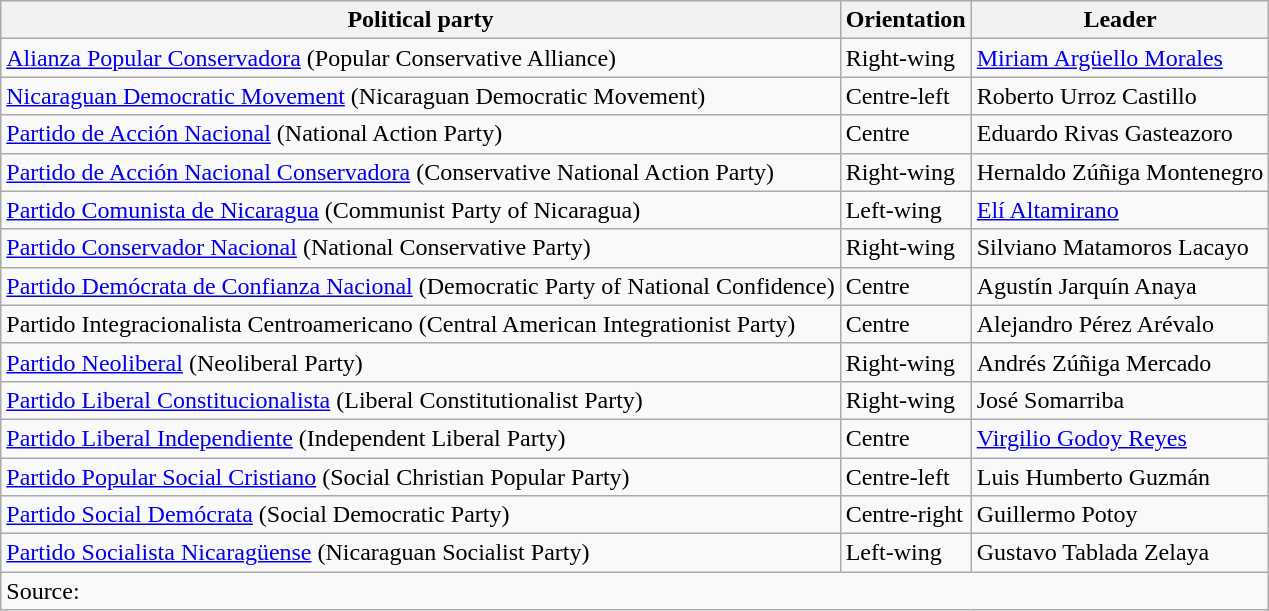<table class="wikitable">
<tr>
<th>Political party</th>
<th>Orientation</th>
<th>Leader</th>
</tr>
<tr>
<td><a href='#'>Alianza Popular Conservadora</a> (Popular Conservative Alliance)</td>
<td>Right-wing</td>
<td><a href='#'>Miriam Argüello Morales</a></td>
</tr>
<tr>
<td><a href='#'>Nicaraguan Democratic Movement</a> (Nicaraguan Democratic Movement)</td>
<td>Centre-left</td>
<td>Roberto Urroz Castillo</td>
</tr>
<tr>
<td><a href='#'>Partido de Acción Nacional</a> (National Action Party)</td>
<td>Centre</td>
<td>Eduardo Rivas Gasteazoro</td>
</tr>
<tr>
<td><a href='#'>Partido de Acción Nacional Conservadora</a> (Conservative National Action Party)</td>
<td>Right-wing</td>
<td>Hernaldo Zúñiga Montenegro</td>
</tr>
<tr>
<td><a href='#'>Partido Comunista de Nicaragua</a> (Communist Party of Nicaragua)</td>
<td>Left-wing</td>
<td><a href='#'>Elí Altamirano</a></td>
</tr>
<tr>
<td><a href='#'>Partido Conservador Nacional</a> (National Conservative Party)</td>
<td>Right-wing</td>
<td>Silviano Matamoros Lacayo</td>
</tr>
<tr>
<td><a href='#'>Partido Demócrata de Confianza Nacional</a> (Democratic Party of National Confidence)</td>
<td>Centre</td>
<td>Agustín Jarquín Anaya</td>
</tr>
<tr>
<td>Partido Integracionalista Centroamericano (Central American Integrationist Party)</td>
<td>Centre</td>
<td>Alejandro Pérez Arévalo</td>
</tr>
<tr>
<td><a href='#'>Partido Neoliberal</a> (Neoliberal Party)</td>
<td>Right-wing</td>
<td>Andrés Zúñiga Mercado</td>
</tr>
<tr>
<td><a href='#'>Partido Liberal Constitucionalista</a> (Liberal Constitutionalist Party)</td>
<td>Right-wing</td>
<td>José Somarriba</td>
</tr>
<tr>
<td><a href='#'>Partido Liberal Independiente</a> (Independent Liberal Party)</td>
<td>Centre</td>
<td><a href='#'>Virgilio Godoy Reyes</a></td>
</tr>
<tr>
<td><a href='#'>Partido Popular Social Cristiano</a> (Social Christian Popular Party)</td>
<td>Centre-left</td>
<td>Luis Humberto Guzmán</td>
</tr>
<tr>
<td><a href='#'>Partido Social Demócrata</a> (Social Democratic Party)</td>
<td>Centre-right</td>
<td>Guillermo Potoy</td>
</tr>
<tr>
<td><a href='#'>Partido Socialista Nicaragüense</a> (Nicaraguan Socialist Party)</td>
<td>Left-wing</td>
<td>Gustavo Tablada Zelaya</td>
</tr>
<tr>
<td colspan="3">Source: </td>
</tr>
</table>
